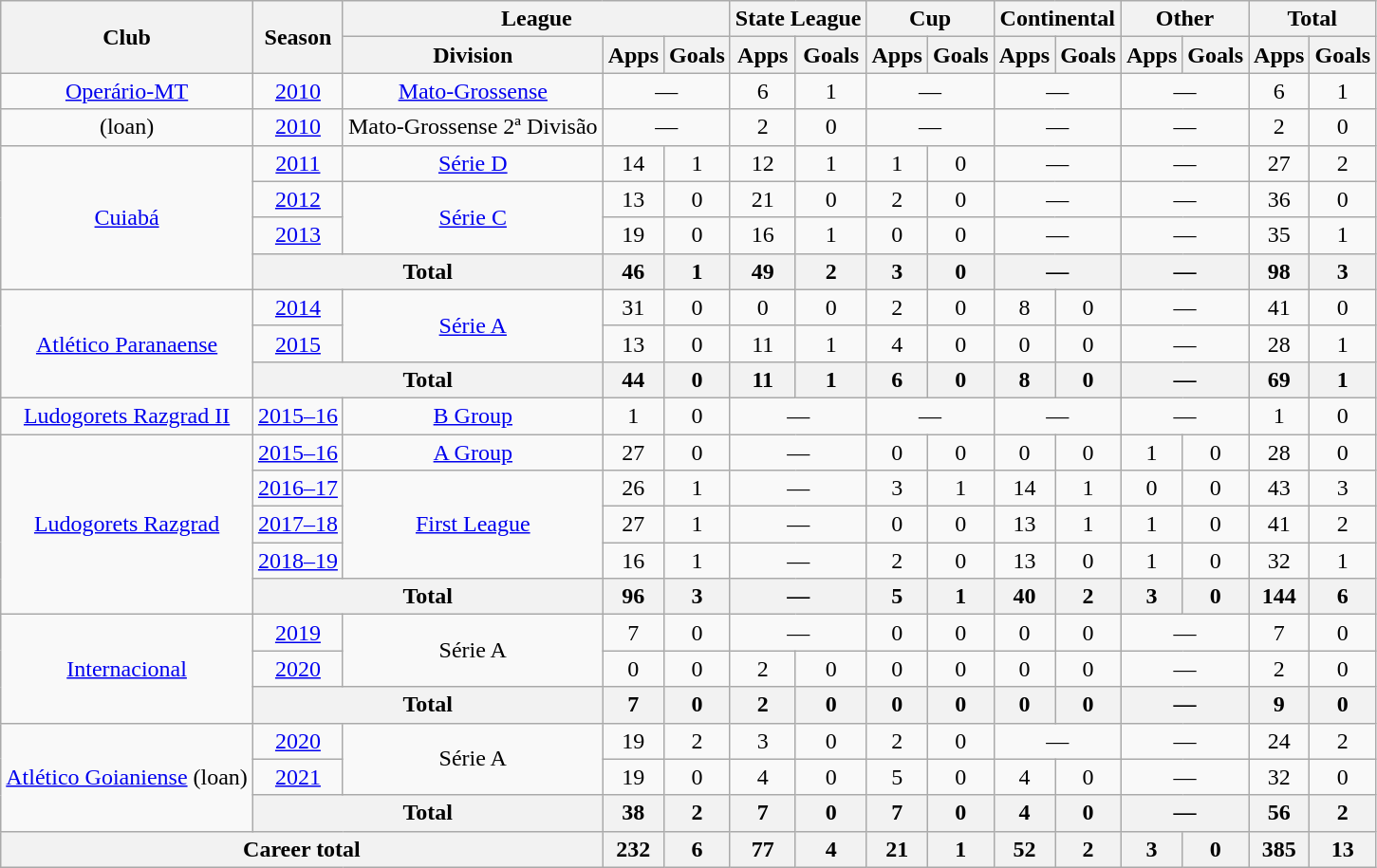<table class="wikitable" style="text-align: center">
<tr>
<th rowspan="2">Club</th>
<th rowspan="2">Season</th>
<th colspan="3">League</th>
<th colspan="2">State League</th>
<th colspan="2">Cup</th>
<th colspan="2">Continental</th>
<th colspan="2">Other</th>
<th colspan="2">Total</th>
</tr>
<tr>
<th>Division</th>
<th>Apps</th>
<th>Goals</th>
<th>Apps</th>
<th>Goals</th>
<th>Apps</th>
<th>Goals</th>
<th>Apps</th>
<th>Goals</th>
<th>Apps</th>
<th>Goals</th>
<th>Apps</th>
<th>Goals</th>
</tr>
<tr>
<td><a href='#'>Operário-MT</a></td>
<td><a href='#'>2010</a></td>
<td><a href='#'>Mato-Grossense</a></td>
<td colspan="2">—</td>
<td>6</td>
<td>1</td>
<td colspan="2">—</td>
<td colspan="2">—</td>
<td colspan="2">—</td>
<td>6</td>
<td>1</td>
</tr>
<tr>
<td> (loan)</td>
<td><a href='#'>2010</a></td>
<td>Mato-Grossense 2ª Divisão</td>
<td colspan="2">—</td>
<td>2</td>
<td>0</td>
<td colspan="2">—</td>
<td colspan="2">—</td>
<td colspan="2">—</td>
<td>2</td>
<td>0</td>
</tr>
<tr>
<td rowspan="4"><a href='#'>Cuiabá</a></td>
<td><a href='#'>2011</a></td>
<td><a href='#'>Série D</a></td>
<td>14</td>
<td>1</td>
<td>12</td>
<td>1</td>
<td>1</td>
<td>0</td>
<td colspan="2">—</td>
<td colspan="2">—</td>
<td>27</td>
<td>2</td>
</tr>
<tr>
<td><a href='#'>2012</a></td>
<td rowspan="2"><a href='#'>Série C</a></td>
<td>13</td>
<td>0</td>
<td>21</td>
<td>0</td>
<td>2</td>
<td>0</td>
<td colspan="2">—</td>
<td colspan="2">—</td>
<td>36</td>
<td>0</td>
</tr>
<tr>
<td><a href='#'>2013</a></td>
<td>19</td>
<td>0</td>
<td>16</td>
<td>1</td>
<td>0</td>
<td>0</td>
<td colspan="2">—</td>
<td colspan="2">—</td>
<td>35</td>
<td>1</td>
</tr>
<tr>
<th colspan=2>Total</th>
<th>46</th>
<th>1</th>
<th>49</th>
<th>2</th>
<th>3</th>
<th>0</th>
<th colspan="2">—</th>
<th colspan="2">—</th>
<th>98</th>
<th>3</th>
</tr>
<tr>
<td rowspan="3"><a href='#'>Atlético Paranaense</a></td>
<td><a href='#'>2014</a></td>
<td rowspan="2"><a href='#'>Série A</a></td>
<td>31</td>
<td>0</td>
<td>0</td>
<td>0</td>
<td>2</td>
<td>0</td>
<td>8</td>
<td>0</td>
<td colspan="2">—</td>
<td>41</td>
<td>0</td>
</tr>
<tr>
<td><a href='#'>2015</a></td>
<td>13</td>
<td>0</td>
<td>11</td>
<td>1</td>
<td>4</td>
<td>0</td>
<td>0</td>
<td>0</td>
<td colspan="2">—</td>
<td>28</td>
<td>1</td>
</tr>
<tr>
<th colspan=2>Total</th>
<th>44</th>
<th>0</th>
<th>11</th>
<th>1</th>
<th>6</th>
<th>0</th>
<th>8</th>
<th>0</th>
<th colspan="2">—</th>
<th>69</th>
<th>1</th>
</tr>
<tr>
<td><a href='#'>Ludogorets Razgrad II</a></td>
<td><a href='#'>2015–16</a></td>
<td><a href='#'>B Group</a></td>
<td>1</td>
<td>0</td>
<td colspan="2">—</td>
<td colspan="2">—</td>
<td colspan="2">—</td>
<td colspan="2">—</td>
<td>1</td>
<td>0</td>
</tr>
<tr>
<td rowspan="5"><a href='#'>Ludogorets Razgrad</a></td>
<td><a href='#'>2015–16</a></td>
<td><a href='#'>A Group</a></td>
<td>27</td>
<td>0</td>
<td colspan="2">—</td>
<td>0</td>
<td>0</td>
<td>0</td>
<td>0</td>
<td>1</td>
<td>0</td>
<td>28</td>
<td>0</td>
</tr>
<tr>
<td><a href='#'>2016–17</a></td>
<td rowspan="3"><a href='#'>First League</a></td>
<td>26</td>
<td>1</td>
<td colspan="2">—</td>
<td>3</td>
<td>1</td>
<td>14</td>
<td>1</td>
<td>0</td>
<td>0</td>
<td>43</td>
<td>3</td>
</tr>
<tr>
<td><a href='#'>2017–18</a></td>
<td>27</td>
<td>1</td>
<td colspan="2">—</td>
<td>0</td>
<td>0</td>
<td>13</td>
<td>1</td>
<td>1</td>
<td>0</td>
<td>41</td>
<td>2</td>
</tr>
<tr>
<td><a href='#'>2018–19</a></td>
<td>16</td>
<td>1</td>
<td colspan="2">—</td>
<td>2</td>
<td>0</td>
<td>13</td>
<td>0</td>
<td>1</td>
<td>0</td>
<td>32</td>
<td>1</td>
</tr>
<tr>
<th colspan=2>Total</th>
<th>96</th>
<th>3</th>
<th colspan="2">—</th>
<th>5</th>
<th>1</th>
<th>40</th>
<th>2</th>
<th>3</th>
<th>0</th>
<th>144</th>
<th>6</th>
</tr>
<tr>
<td rowspan="3"><a href='#'>Internacional</a></td>
<td><a href='#'>2019</a></td>
<td rowspan="2">Série A</td>
<td>7</td>
<td>0</td>
<td colspan="2">—</td>
<td>0</td>
<td>0</td>
<td>0</td>
<td>0</td>
<td colspan="2">—</td>
<td>7</td>
<td>0</td>
</tr>
<tr>
<td><a href='#'>2020</a></td>
<td>0</td>
<td>0</td>
<td>2</td>
<td>0</td>
<td>0</td>
<td>0</td>
<td>0</td>
<td>0</td>
<td colspan="2">—</td>
<td>2</td>
<td>0</td>
</tr>
<tr>
<th colspan=2>Total</th>
<th>7</th>
<th>0</th>
<th>2</th>
<th>0</th>
<th>0</th>
<th>0</th>
<th>0</th>
<th>0</th>
<th colspan="2">—</th>
<th>9</th>
<th>0</th>
</tr>
<tr>
<td rowspan="3"><a href='#'>Atlético Goianiense</a> (loan)</td>
<td><a href='#'>2020</a></td>
<td rowspan="2">Série A</td>
<td>19</td>
<td>2</td>
<td>3</td>
<td>0</td>
<td>2</td>
<td>0</td>
<td colspan="2">—</td>
<td colspan="2">—</td>
<td>24</td>
<td>2</td>
</tr>
<tr>
<td><a href='#'>2021</a></td>
<td>19</td>
<td>0</td>
<td>4</td>
<td>0</td>
<td>5</td>
<td>0</td>
<td>4</td>
<td>0</td>
<td colspan="2">—</td>
<td>32</td>
<td>0</td>
</tr>
<tr>
<th colspan=2>Total</th>
<th>38</th>
<th>2</th>
<th>7</th>
<th>0</th>
<th>7</th>
<th>0</th>
<th>4</th>
<th>0</th>
<th colspan="2">—</th>
<th>56</th>
<th>2</th>
</tr>
<tr>
<th colspan="3"><strong>Career total</strong></th>
<th>232</th>
<th>6</th>
<th>77</th>
<th>4</th>
<th>21</th>
<th>1</th>
<th>52</th>
<th>2</th>
<th>3</th>
<th>0</th>
<th>385</th>
<th>13</th>
</tr>
</table>
